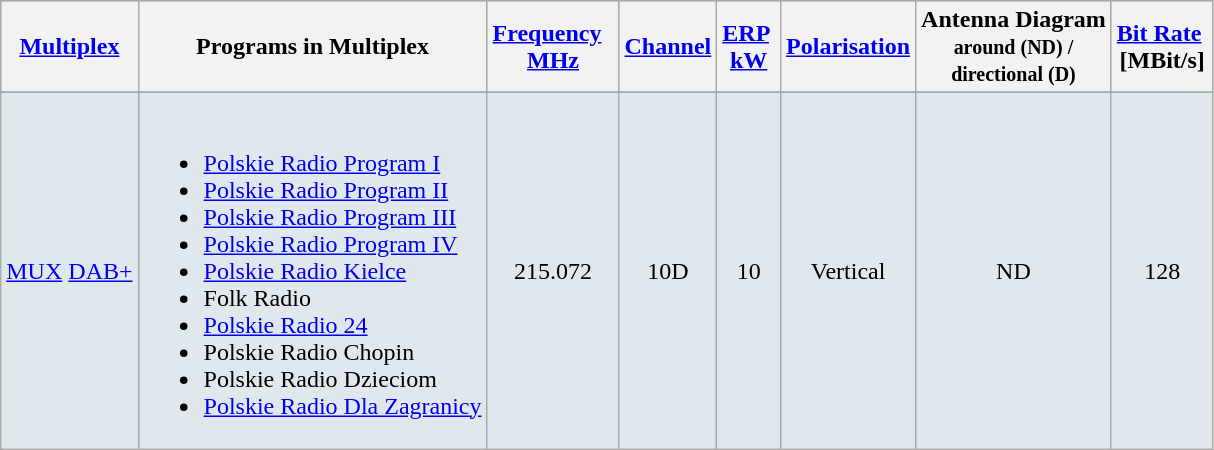<table class="wikitable"|width="100%">
<tr style="background:#cccc99;">
<th><a href='#'>Multiplex</a></th>
<th>Programs in Multiplex</th>
<th><a href='#'>Frequency</a>  <br><a href='#'>MHz</a></th>
<th><a href='#'>Channel</a></th>
<th><a href='#'>ERP</a> <br><a href='#'>kW</a></th>
<th><a href='#'>Polarisation</a></th>
<th>Antenna Diagram<br><small>around (ND) /<br>directional (D)</small></th>
<th><a href='#'>Bit Rate</a> <br>[MBit/s]</th>
</tr>
<tr align="center">
</tr>
<tr style="background:#E0E8EE;">
<td align="center"><a href='#'>MUX</a> <a href='#'>DAB+</a></td>
<td><br><ul><li><a href='#'>Polskie Radio Program I</a></li><li><a href='#'>Polskie Radio Program II</a></li><li><a href='#'>Polskie Radio Program III</a></li><li><a href='#'>Polskie Radio Program IV</a></li><li><a href='#'>Polskie Radio Kielce</a></li><li>Folk Radio</li><li><a href='#'>Polskie Radio 24</a></li><li>Polskie Radio Chopin</li><li>Polskie Radio Dzieciom</li><li><a href='#'>Polskie Radio Dla Zagranicy</a></li></ul></td>
<td align="center">215.072</td>
<td align="center">10D</td>
<td align="center">10</td>
<td align="center">Vertical</td>
<td align="center">ND</td>
<td align="center">128</td>
</tr>
</table>
